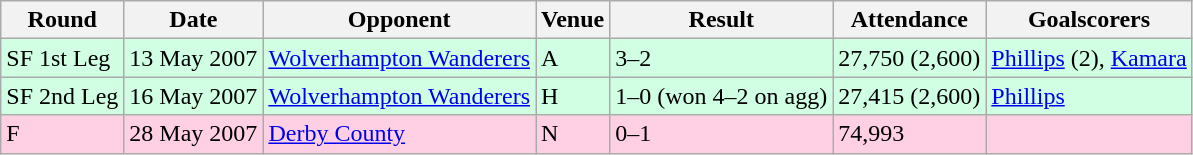<table class="wikitable">
<tr>
<th>Round</th>
<th>Date</th>
<th>Opponent</th>
<th>Venue</th>
<th>Result</th>
<th>Attendance</th>
<th>Goalscorers</th>
</tr>
<tr style="background-color: #d0ffe3;">
<td>SF 1st Leg</td>
<td>13 May 2007</td>
<td><a href='#'>Wolverhampton Wanderers</a></td>
<td>A</td>
<td>3–2</td>
<td>27,750 (2,600)</td>
<td><a href='#'>Phillips</a> (2), <a href='#'>Kamara</a></td>
</tr>
<tr style="background-color: #d0ffe3;">
<td>SF 2nd Leg</td>
<td>16 May 2007</td>
<td><a href='#'>Wolverhampton Wanderers</a></td>
<td>H</td>
<td>1–0 (won 4–2 on agg)</td>
<td>27,415 (2,600)</td>
<td><a href='#'>Phillips</a></td>
</tr>
<tr style="background-color: #ffd0e3;">
<td>F</td>
<td>28 May 2007</td>
<td><a href='#'>Derby County</a></td>
<td>N</td>
<td>0–1</td>
<td>74,993</td>
<td></td>
</tr>
</table>
